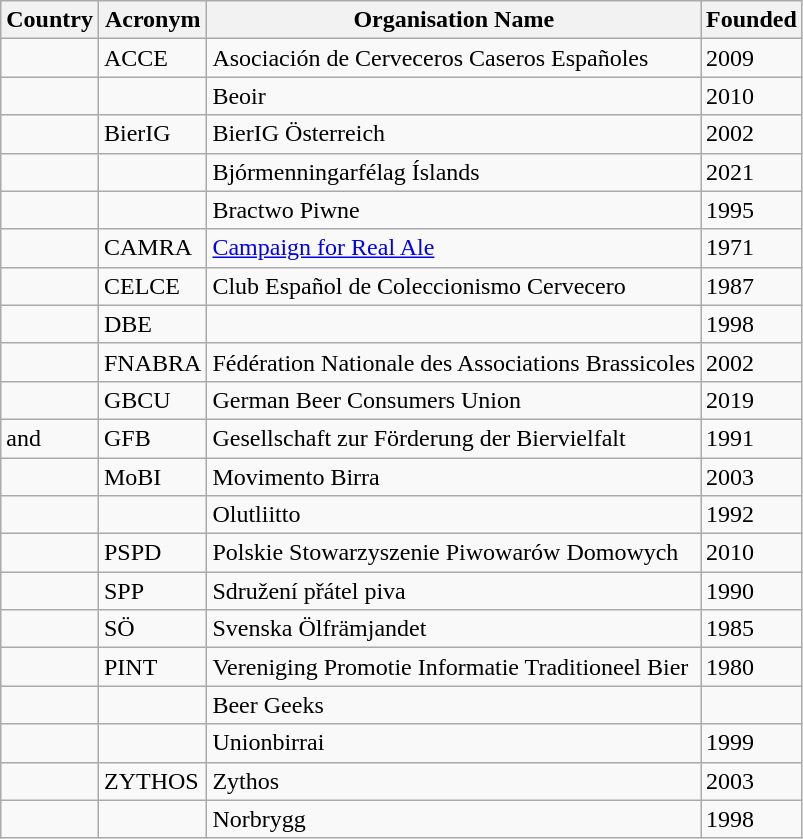<table class="wikitable">
<tr>
<th>Country</th>
<th>Acronym</th>
<th>Organisation Name</th>
<th>Founded</th>
</tr>
<tr>
<td></td>
<td>ACCE</td>
<td>Asociación de Cerveceros Caseros Españoles</td>
<td>2009</td>
</tr>
<tr>
<td></td>
<td></td>
<td>Beoir</td>
<td>2010</td>
</tr>
<tr>
<td></td>
<td>BierIG</td>
<td>BierIG Österreich</td>
<td>2002</td>
</tr>
<tr>
<td></td>
<td></td>
<td>Bjórmenningarfélag Íslands</td>
<td>2021</td>
</tr>
<tr>
<td></td>
<td></td>
<td>Bractwo Piwne</td>
<td>1995</td>
</tr>
<tr>
<td></td>
<td>CAMRA</td>
<td><a href='#'>Campaign for Real Ale</a></td>
<td>1971</td>
</tr>
<tr>
<td></td>
<td>CELCE</td>
<td>Club Español de Coleccionismo Cervecero</td>
<td>1987</td>
</tr>
<tr>
<td></td>
<td>DBE</td>
<td></td>
<td>1998</td>
</tr>
<tr>
<td></td>
<td>FNABRA</td>
<td>Fédération Nationale des Associations Brassicoles</td>
<td>2002</td>
</tr>
<tr>
<td></td>
<td>GBCU</td>
<td>German Beer Consumers Union</td>
<td>2019</td>
</tr>
<tr>
<td> and </td>
<td>GFB</td>
<td>Gesellschaft zur Förderung der Biervielfalt</td>
<td>1991</td>
</tr>
<tr>
<td></td>
<td>MoBI</td>
<td>Movimento Birra</td>
<td>2003</td>
</tr>
<tr>
<td></td>
<td></td>
<td>Olutliitto</td>
<td>1992</td>
</tr>
<tr>
<td></td>
<td>PSPD</td>
<td>Polskie Stowarzyszenie Piwowarów Domowych</td>
<td>2010</td>
</tr>
<tr>
<td></td>
<td>SPP</td>
<td>Sdružení přátel piva</td>
<td>1990</td>
</tr>
<tr>
<td></td>
<td>SÖ</td>
<td>Svenska Ölfrämjandet</td>
<td>1985</td>
</tr>
<tr>
<td></td>
<td>PINT</td>
<td>Vereniging Promotie Informatie Traditioneel Bier</td>
<td>1980</td>
</tr>
<tr>
<td></td>
<td></td>
<td>Beer Geeks</td>
<td></td>
</tr>
<tr>
<td></td>
<td></td>
<td>Unionbirrai</td>
<td>1999</td>
</tr>
<tr>
<td></td>
<td>ZYTHOS</td>
<td>Zythos</td>
<td>2003</td>
</tr>
<tr>
<td></td>
<td></td>
<td>Norbrygg</td>
<td>1998</td>
</tr>
</table>
